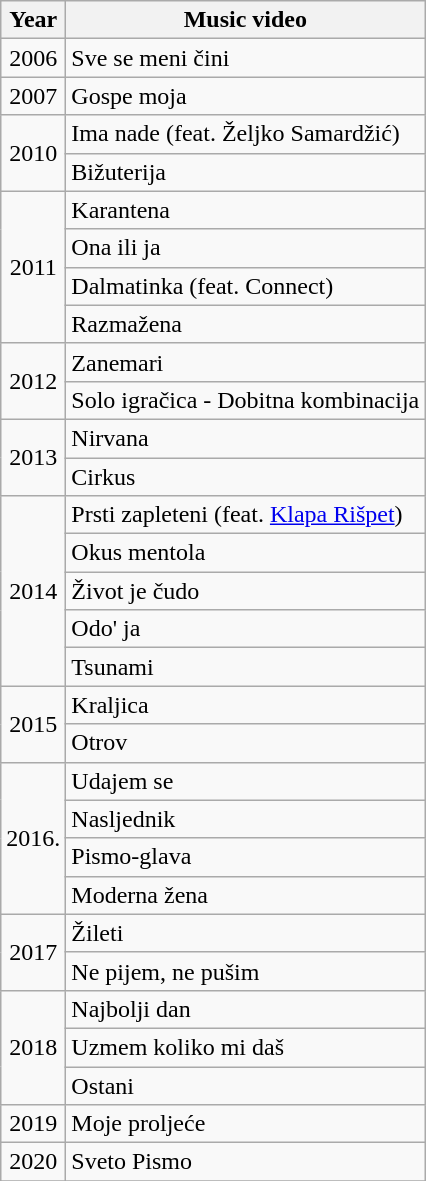<table class="wikitable">
<tr>
<th rowspan="1">Year</th>
<th rowspan="1">Music video</th>
</tr>
<tr>
<td rowspan="1" align="center">2006</td>
<td>Sve se meni čini</td>
</tr>
<tr>
<td rowspan="1" align="center">2007</td>
<td>Gospe moja</td>
</tr>
<tr>
<td rowspan="2" align="center">2010</td>
<td>Ima nade (feat. Željko Samardžić)</td>
</tr>
<tr>
<td>Bižuterija</td>
</tr>
<tr>
<td rowspan="4" align="center">2011</td>
<td>Karantena</td>
</tr>
<tr>
<td>Ona ili ja</td>
</tr>
<tr>
<td>Dalmatinka (feat. Connect)</td>
</tr>
<tr>
<td>Razmažena</td>
</tr>
<tr>
<td rowspan="2" align="center">2012</td>
<td>Zanemari</td>
</tr>
<tr>
<td>Solo igračica - Dobitna kombinacija</td>
</tr>
<tr>
<td rowspan="2" align="center">2013</td>
<td>Nirvana</td>
</tr>
<tr>
<td>Cirkus</td>
</tr>
<tr>
<td rowspan="5" align="center">2014</td>
<td>Prsti zapleteni (feat. <a href='#'>Klapa Rišpet</a>)</td>
</tr>
<tr>
<td>Okus mentola</td>
</tr>
<tr>
<td>Život je čudo</td>
</tr>
<tr>
<td>Odo' ja</td>
</tr>
<tr>
<td>Tsunami</td>
</tr>
<tr>
<td rowspan="2" align="center">2015</td>
<td>Kraljica</td>
</tr>
<tr>
<td>Otrov</td>
</tr>
<tr>
<td rowspan="4" align="center">2016.</td>
<td>Udajem se</td>
</tr>
<tr>
<td>Nasljednik</td>
</tr>
<tr>
<td>Pismo-glava</td>
</tr>
<tr>
<td>Moderna žena</td>
</tr>
<tr>
<td rowspan="2" align="center">2017</td>
<td>Žileti</td>
</tr>
<tr>
<td>Ne pijem, ne pušim</td>
</tr>
<tr>
<td rowspan="3" align="center">2018</td>
<td>Najbolji dan</td>
</tr>
<tr>
<td>Uzmem koliko mi daš</td>
</tr>
<tr>
<td>Ostani</td>
</tr>
<tr>
<td rowspan="1" align="center">2019</td>
<td>Moje proljeće</td>
</tr>
<tr>
<td rowspan="1" align="center">2020</td>
<td>Sveto Pismo</td>
</tr>
<tr>
</tr>
</table>
